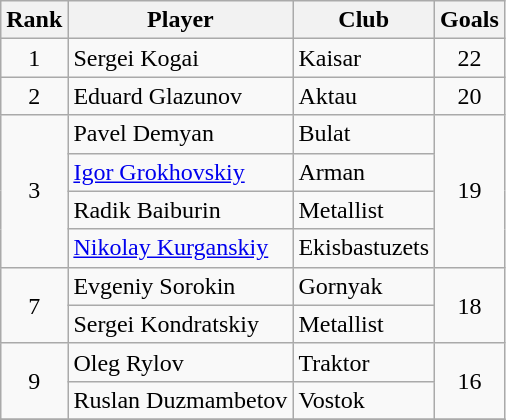<table class="wikitable" style="text-align:center;">
<tr>
<th>Rank</th>
<th>Player</th>
<th>Club</th>
<th>Goals</th>
</tr>
<tr>
<td rowspan="1">1</td>
<td align="left"> Sergei Kogai</td>
<td align="left">Kaisar</td>
<td rowspan="1">22</td>
</tr>
<tr>
<td rowspan="1">2</td>
<td align="left"> Eduard Glazunov</td>
<td align="left">Aktau</td>
<td rowspan="1">20</td>
</tr>
<tr>
<td rowspan="4">3</td>
<td align="left"> Pavel Demyan</td>
<td align="left">Bulat</td>
<td rowspan="4">19</td>
</tr>
<tr>
<td align="left"> <a href='#'>Igor Grokhovskiy</a></td>
<td align="left">Arman</td>
</tr>
<tr>
<td align="left"> Radik Baiburin</td>
<td align="left">Metallist</td>
</tr>
<tr>
<td align="left"> <a href='#'>Nikolay Kurganskiy</a></td>
<td align="left">Ekisbastuzets</td>
</tr>
<tr>
<td rowspan="2">7</td>
<td align="left"> Evgeniy Sorokin</td>
<td align="left">Gornyak</td>
<td rowspan="2">18</td>
</tr>
<tr>
<td align="left"> Sergei Kondratskiy</td>
<td align="left">Metallist</td>
</tr>
<tr>
<td rowspan="2">9</td>
<td align="left"> Oleg Rylov</td>
<td align="left">Traktor</td>
<td rowspan="2">16</td>
</tr>
<tr>
<td align="left"> Ruslan Duzmambetov</td>
<td align="left">Vostok</td>
</tr>
<tr>
</tr>
</table>
